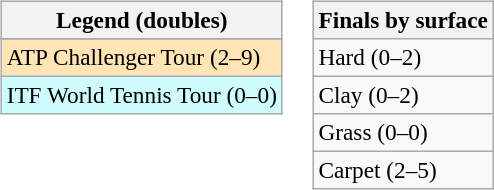<table>
<tr valign=top>
<td><br><table class=wikitable style=font-size:97%>
<tr>
<th>Legend (doubles)</th>
</tr>
<tr bgcolor=e5d1cb>
</tr>
<tr bgcolor=moccasin>
<td>ATP Challenger Tour (2–9)</td>
</tr>
<tr bgcolor=cffcff>
<td>ITF World Tennis Tour (0–0)</td>
</tr>
</table>
</td>
<td><br><table class=wikitable style=font-size:97%>
<tr>
<th>Finals by surface</th>
</tr>
<tr>
<td>Hard (0–2)</td>
</tr>
<tr>
<td>Clay (0–2)</td>
</tr>
<tr>
<td>Grass (0–0)</td>
</tr>
<tr>
<td>Carpet (2–5)</td>
</tr>
</table>
</td>
</tr>
</table>
